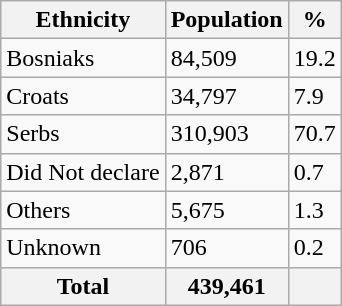<table class="wikitable">
<tr>
<th>Ethnicity</th>
<th>Population</th>
<th>%</th>
</tr>
<tr>
<td>Bosniaks</td>
<td>84,509</td>
<td>19.2</td>
</tr>
<tr>
<td>Croats</td>
<td>34,797</td>
<td>7.9</td>
</tr>
<tr>
<td>Serbs</td>
<td>310,903</td>
<td>70.7</td>
</tr>
<tr>
<td>Did Not declare</td>
<td>2,871</td>
<td>0.7</td>
</tr>
<tr>
<td>Others</td>
<td>5,675</td>
<td>1.3</td>
</tr>
<tr>
<td>Unknown</td>
<td>706</td>
<td>0.2</td>
</tr>
<tr>
<th>Total</th>
<th>439,461</th>
<th></th>
</tr>
</table>
